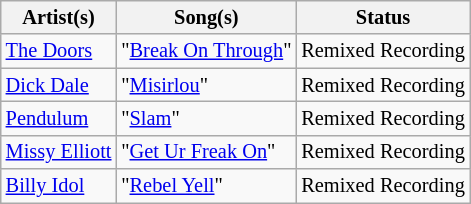<table class="wikitable" style="font-size: 85%">
<tr>
<th>Artist(s)</th>
<th>Song(s)</th>
<th>Status</th>
</tr>
<tr>
<td> <a href='#'>The Doors</a></td>
<td>"<a href='#'>Break On Through</a>"</td>
<td>Remixed Recording</td>
</tr>
<tr>
<td> <a href='#'>Dick Dale</a></td>
<td>"<a href='#'>Misirlou</a>"</td>
<td>Remixed Recording</td>
</tr>
<tr>
<td> <a href='#'>Pendulum</a></td>
<td>"<a href='#'>Slam</a>"</td>
<td>Remixed Recording</td>
</tr>
<tr>
<td> <a href='#'>Missy Elliott</a></td>
<td>"<a href='#'>Get Ur Freak On</a>"</td>
<td>Remixed Recording</td>
</tr>
<tr>
<td> <a href='#'>Billy Idol</a></td>
<td>"<a href='#'>Rebel Yell</a>"</td>
<td>Remixed Recording</td>
</tr>
</table>
